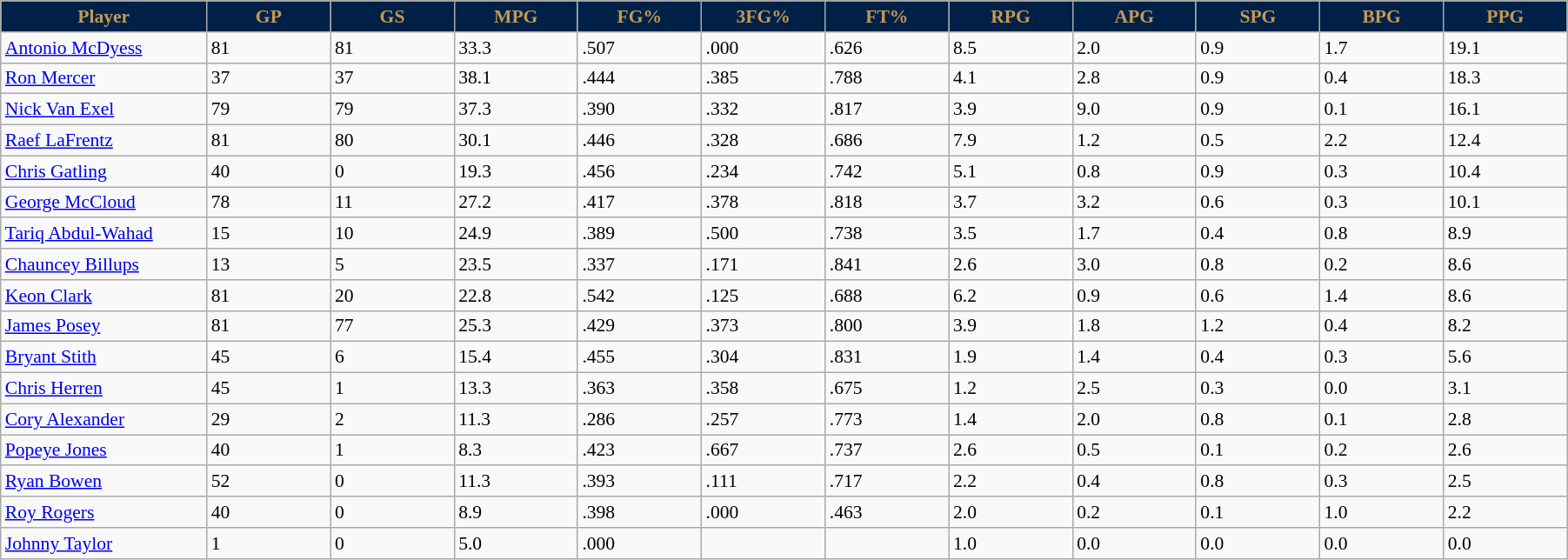<table class="wikitable sortable" style="font-size: 90%">
<tr>
<th style="background:#002147;color:#C39953;" width="10%">Player</th>
<th style="background:#002147;color:#C39953;" width="6%">GP</th>
<th style="background:#002147;color:#C39953;" width="6%">GS</th>
<th style="background:#002147;color:#C39953;" width="6%">MPG</th>
<th style="background:#002147;color:#C39953;" width="6%">FG%</th>
<th style="background:#002147;color:#C39953;" width="6%">3FG%</th>
<th style="background:#002147;color:#C39953;" width="6%">FT%</th>
<th style="background:#002147;color:#C39953;" width="6%">RPG</th>
<th style="background:#002147;color:#C39953;" width="6%">APG</th>
<th style="background:#002147;color:#C39953;" width="6%">SPG</th>
<th style="background:#002147;color:#C39953;" width="6%">BPG</th>
<th style="background:#002147;color:#C39953;" width="6%">PPG</th>
</tr>
<tr>
<td><a href='#'>Antonio McDyess</a></td>
<td>81</td>
<td>81</td>
<td>33.3</td>
<td>.507</td>
<td>.000</td>
<td>.626</td>
<td>8.5</td>
<td>2.0</td>
<td>0.9</td>
<td>1.7</td>
<td>19.1</td>
</tr>
<tr>
<td><a href='#'>Ron Mercer</a></td>
<td>37</td>
<td>37</td>
<td>38.1</td>
<td>.444</td>
<td>.385</td>
<td>.788</td>
<td>4.1</td>
<td>2.8</td>
<td>0.9</td>
<td>0.4</td>
<td>18.3</td>
</tr>
<tr>
<td><a href='#'>Nick Van Exel</a></td>
<td>79</td>
<td>79</td>
<td>37.3</td>
<td>.390</td>
<td>.332</td>
<td>.817</td>
<td>3.9</td>
<td>9.0</td>
<td>0.9</td>
<td>0.1</td>
<td>16.1</td>
</tr>
<tr>
<td><a href='#'>Raef LaFrentz</a></td>
<td>81</td>
<td>80</td>
<td>30.1</td>
<td>.446</td>
<td>.328</td>
<td>.686</td>
<td>7.9</td>
<td>1.2</td>
<td>0.5</td>
<td>2.2</td>
<td>12.4</td>
</tr>
<tr>
<td><a href='#'>Chris Gatling</a></td>
<td>40</td>
<td>0</td>
<td>19.3</td>
<td>.456</td>
<td>.234</td>
<td>.742</td>
<td>5.1</td>
<td>0.8</td>
<td>0.9</td>
<td>0.3</td>
<td>10.4</td>
</tr>
<tr>
<td><a href='#'>George McCloud</a></td>
<td>78</td>
<td>11</td>
<td>27.2</td>
<td>.417</td>
<td>.378</td>
<td>.818</td>
<td>3.7</td>
<td>3.2</td>
<td>0.6</td>
<td>0.3</td>
<td>10.1</td>
</tr>
<tr>
<td><a href='#'>Tariq Abdul-Wahad</a></td>
<td>15</td>
<td>10</td>
<td>24.9</td>
<td>.389</td>
<td>.500</td>
<td>.738</td>
<td>3.5</td>
<td>1.7</td>
<td>0.4</td>
<td>0.8</td>
<td>8.9</td>
</tr>
<tr>
<td><a href='#'>Chauncey Billups</a></td>
<td>13</td>
<td>5</td>
<td>23.5</td>
<td>.337</td>
<td>.171</td>
<td>.841</td>
<td>2.6</td>
<td>3.0</td>
<td>0.8</td>
<td>0.2</td>
<td>8.6</td>
</tr>
<tr>
<td><a href='#'>Keon Clark</a></td>
<td>81</td>
<td>20</td>
<td>22.8</td>
<td>.542</td>
<td>.125</td>
<td>.688</td>
<td>6.2</td>
<td>0.9</td>
<td>0.6</td>
<td>1.4</td>
<td>8.6</td>
</tr>
<tr>
<td><a href='#'>James Posey</a></td>
<td>81</td>
<td>77</td>
<td>25.3</td>
<td>.429</td>
<td>.373</td>
<td>.800</td>
<td>3.9</td>
<td>1.8</td>
<td>1.2</td>
<td>0.4</td>
<td>8.2</td>
</tr>
<tr>
<td><a href='#'>Bryant Stith</a></td>
<td>45</td>
<td>6</td>
<td>15.4</td>
<td>.455</td>
<td>.304</td>
<td>.831</td>
<td>1.9</td>
<td>1.4</td>
<td>0.4</td>
<td>0.3</td>
<td>5.6</td>
</tr>
<tr>
<td><a href='#'>Chris Herren</a></td>
<td>45</td>
<td>1</td>
<td>13.3</td>
<td>.363</td>
<td>.358</td>
<td>.675</td>
<td>1.2</td>
<td>2.5</td>
<td>0.3</td>
<td>0.0</td>
<td>3.1</td>
</tr>
<tr>
<td><a href='#'>Cory Alexander</a></td>
<td>29</td>
<td>2</td>
<td>11.3</td>
<td>.286</td>
<td>.257</td>
<td>.773</td>
<td>1.4</td>
<td>2.0</td>
<td>0.8</td>
<td>0.1</td>
<td>2.8</td>
</tr>
<tr>
<td><a href='#'>Popeye Jones</a></td>
<td>40</td>
<td>1</td>
<td>8.3</td>
<td>.423</td>
<td>.667</td>
<td>.737</td>
<td>2.6</td>
<td>0.5</td>
<td>0.1</td>
<td>0.2</td>
<td>2.6</td>
</tr>
<tr>
<td><a href='#'>Ryan Bowen</a></td>
<td>52</td>
<td>0</td>
<td>11.3</td>
<td>.393</td>
<td>.111</td>
<td>.717</td>
<td>2.2</td>
<td>0.4</td>
<td>0.8</td>
<td>0.3</td>
<td>2.5</td>
</tr>
<tr>
<td><a href='#'>Roy Rogers</a></td>
<td>40</td>
<td>0</td>
<td>8.9</td>
<td>.398</td>
<td>.000</td>
<td>.463</td>
<td>2.0</td>
<td>0.2</td>
<td>0.1</td>
<td>1.0</td>
<td>2.2</td>
</tr>
<tr>
<td><a href='#'>Johnny Taylor</a></td>
<td>1</td>
<td>0</td>
<td>5.0</td>
<td>.000</td>
<td></td>
<td></td>
<td>1.0</td>
<td>0.0</td>
<td>0.0</td>
<td>0.0</td>
<td>0.0</td>
</tr>
</table>
